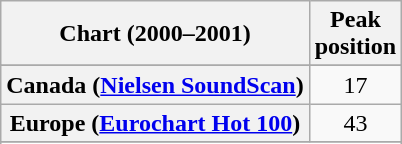<table class="wikitable sortable plainrowheaders" style="text-align:center">
<tr>
<th>Chart (2000–2001)</th>
<th>Peak<br>position</th>
</tr>
<tr>
</tr>
<tr>
</tr>
<tr>
<th scope="row">Canada (<a href='#'>Nielsen SoundScan</a>)</th>
<td>17</td>
</tr>
<tr>
<th scope="row">Europe (<a href='#'>Eurochart Hot 100</a>)</th>
<td>43</td>
</tr>
<tr>
</tr>
<tr>
</tr>
<tr>
</tr>
<tr>
</tr>
<tr>
</tr>
<tr>
</tr>
<tr>
</tr>
<tr>
</tr>
<tr>
</tr>
<tr>
</tr>
<tr>
</tr>
<tr>
</tr>
</table>
